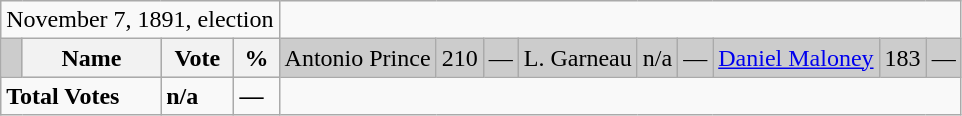<table class="wikitable">
<tr>
<td colspan=4 align=center>November 7, 1891, election</td>
</tr>
<tr bgcolor="CCCCCC">
<td></td>
<th><strong>Name </strong></th>
<th><strong>Vote</strong></th>
<th><strong>%</strong><br></th>
<td>Antonio Prince</td>
<td>210</td>
<td>—<br></td>
<td>L. Garneau</td>
<td>n/a</td>
<td>—<br></td>
<td><a href='#'>Daniel Maloney</a></td>
<td>183</td>
<td>—</td>
</tr>
<tr>
<td colspan=2><strong>Total Votes</strong></td>
<td><strong>n/a</strong></td>
<td><strong>—</strong></td>
</tr>
</table>
